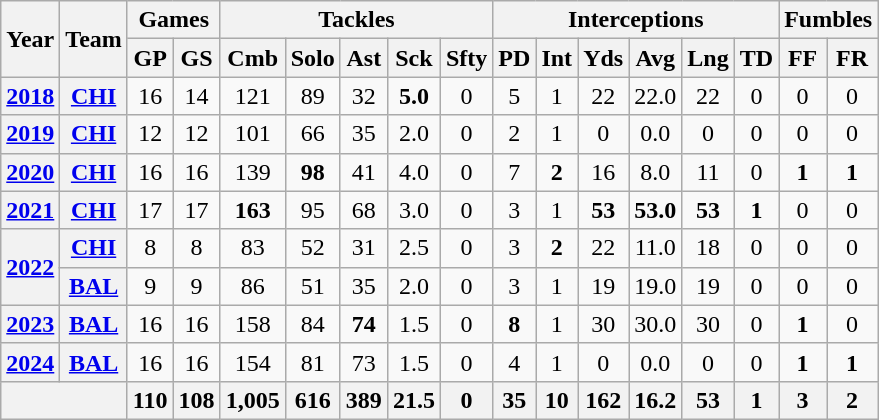<table class="wikitable" style="text-align:center;">
<tr>
<th rowspan="2">Year</th>
<th rowspan="2">Team</th>
<th colspan="2">Games</th>
<th colspan="5">Tackles</th>
<th colspan="6">Interceptions</th>
<th colspan="2">Fumbles</th>
</tr>
<tr>
<th>GP</th>
<th>GS</th>
<th>Cmb</th>
<th>Solo</th>
<th>Ast</th>
<th>Sck</th>
<th>Sfty</th>
<th>PD</th>
<th>Int</th>
<th>Yds</th>
<th>Avg</th>
<th>Lng</th>
<th>TD</th>
<th>FF</th>
<th>FR</th>
</tr>
<tr>
<th><a href='#'>2018</a></th>
<th><a href='#'>CHI</a></th>
<td>16</td>
<td>14</td>
<td>121</td>
<td>89</td>
<td>32</td>
<td><strong>5.0</strong></td>
<td>0</td>
<td>5</td>
<td>1</td>
<td>22</td>
<td>22.0</td>
<td>22</td>
<td>0</td>
<td>0</td>
<td>0</td>
</tr>
<tr>
<th><a href='#'>2019</a></th>
<th><a href='#'>CHI</a></th>
<td>12</td>
<td>12</td>
<td>101</td>
<td>66</td>
<td>35</td>
<td>2.0</td>
<td>0</td>
<td>2</td>
<td>1</td>
<td>0</td>
<td>0.0</td>
<td>0</td>
<td>0</td>
<td>0</td>
<td>0</td>
</tr>
<tr>
<th><a href='#'>2020</a></th>
<th><a href='#'>CHI</a></th>
<td>16</td>
<td>16</td>
<td>139</td>
<td><strong>98</strong></td>
<td>41</td>
<td>4.0</td>
<td>0</td>
<td>7</td>
<td><strong>2</strong></td>
<td>16</td>
<td>8.0</td>
<td>11</td>
<td>0</td>
<td><strong>1</strong></td>
<td><strong>1</strong></td>
</tr>
<tr>
<th><a href='#'>2021</a></th>
<th><a href='#'>CHI</a></th>
<td>17</td>
<td>17</td>
<td><strong>163</strong></td>
<td>95</td>
<td>68</td>
<td>3.0</td>
<td>0</td>
<td>3</td>
<td>1</td>
<td><strong>53</strong></td>
<td><strong>53.0</strong></td>
<td><strong>53</strong></td>
<td><strong>1</strong></td>
<td>0</td>
<td>0</td>
</tr>
<tr>
<th rowspan="2"><a href='#'>2022</a></th>
<th><a href='#'>CHI</a></th>
<td>8</td>
<td>8</td>
<td>83</td>
<td>52</td>
<td>31</td>
<td>2.5</td>
<td>0</td>
<td>3</td>
<td><strong>2</strong></td>
<td>22</td>
<td>11.0</td>
<td>18</td>
<td>0</td>
<td>0</td>
<td>0</td>
</tr>
<tr>
<th><a href='#'>BAL</a></th>
<td>9</td>
<td>9</td>
<td>86</td>
<td>51</td>
<td>35</td>
<td>2.0</td>
<td>0</td>
<td>3</td>
<td>1</td>
<td>19</td>
<td>19.0</td>
<td>19</td>
<td>0</td>
<td>0</td>
<td>0</td>
</tr>
<tr>
<th><a href='#'>2023</a></th>
<th><a href='#'>BAL</a></th>
<td>16</td>
<td>16</td>
<td>158</td>
<td>84</td>
<td><strong>74</strong></td>
<td>1.5</td>
<td>0</td>
<td><strong>8</strong></td>
<td>1</td>
<td>30</td>
<td>30.0</td>
<td>30</td>
<td>0</td>
<td><strong>1</strong></td>
<td>0</td>
</tr>
<tr>
<th><a href='#'>2024</a></th>
<th><a href='#'>BAL</a></th>
<td>16</td>
<td>16</td>
<td>154</td>
<td>81</td>
<td>73</td>
<td>1.5</td>
<td>0</td>
<td>4</td>
<td>1</td>
<td>0</td>
<td>0.0</td>
<td>0</td>
<td>0</td>
<td><strong>1</strong></td>
<td><strong>1</strong></td>
</tr>
<tr>
<th colspan="2"></th>
<th>110</th>
<th>108</th>
<th>1,005</th>
<th>616</th>
<th>389</th>
<th>21.5</th>
<th>0</th>
<th>35</th>
<th>10</th>
<th>162</th>
<th>16.2</th>
<th>53</th>
<th>1</th>
<th>3</th>
<th>2</th>
</tr>
</table>
